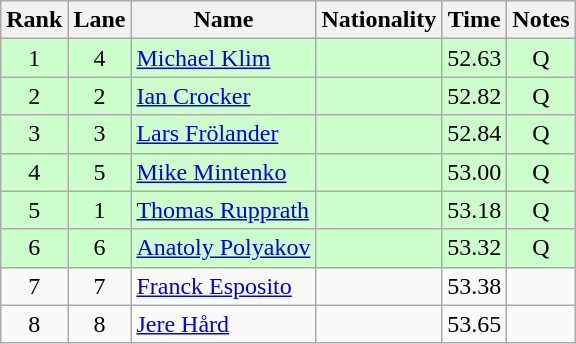<table class="wikitable sortable" style="text-align:center">
<tr>
<th>Rank</th>
<th>Lane</th>
<th>Name</th>
<th>Nationality</th>
<th>Time</th>
<th>Notes</th>
</tr>
<tr bgcolor=ccffcc>
<td>1</td>
<td>4</td>
<td align=left><a href='#'>Michael Klim</a></td>
<td align=left></td>
<td>52.63</td>
<td>Q</td>
</tr>
<tr bgcolor=ccffcc>
<td>2</td>
<td>2</td>
<td align=left><a href='#'>Ian Crocker</a></td>
<td align=left></td>
<td>52.82</td>
<td>Q</td>
</tr>
<tr bgcolor=ccffcc>
<td>3</td>
<td>3</td>
<td align=left><a href='#'>Lars Frölander</a></td>
<td align=left></td>
<td>52.84</td>
<td>Q</td>
</tr>
<tr bgcolor=ccffcc>
<td>4</td>
<td>5</td>
<td align=left><a href='#'>Mike Mintenko</a></td>
<td align=left></td>
<td>53.00</td>
<td>Q</td>
</tr>
<tr bgcolor=ccffcc>
<td>5</td>
<td>1</td>
<td align=left><a href='#'>Thomas Rupprath</a></td>
<td align=left></td>
<td>53.18</td>
<td>Q</td>
</tr>
<tr bgcolor=ccffcc>
<td>6</td>
<td>6</td>
<td align=left><a href='#'>Anatoly Polyakov</a></td>
<td align=left></td>
<td>53.32</td>
<td>Q</td>
</tr>
<tr>
<td>7</td>
<td>7</td>
<td align=left><a href='#'>Franck Esposito</a></td>
<td align=left></td>
<td>53.38</td>
<td></td>
</tr>
<tr>
<td>8</td>
<td>8</td>
<td align=left><a href='#'>Jere Hård</a></td>
<td align=left></td>
<td>53.65</td>
<td></td>
</tr>
</table>
